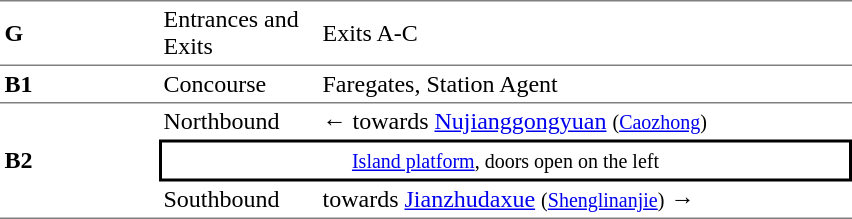<table cellspacing=0 cellpadding=3>
<tr>
<td style="border-top:solid 1px gray;border-bottom:solid 1px gray;" width=100><strong>G</strong></td>
<td style="border-top:solid 1px gray;border-bottom:solid 1px gray;" width=100>Entrances and Exits</td>
<td style="border-top:solid 1px gray;border-bottom:solid 1px gray;" width=350>Exits A-C</td>
</tr>
<tr>
<td style="border-bottom:solid 1px gray;"><strong>B1</strong></td>
<td style="border-bottom:solid 1px gray;">Concourse</td>
<td style="border-bottom:solid 1px gray;">Faregates, Station Agent</td>
</tr>
<tr>
<td style="border-bottom:solid 1px gray;" rowspan=3><strong>B2</strong></td>
<td>Northbound</td>
<td>←  towards <a href='#'>Nujianggongyuan</a> <small>(<a href='#'>Caozhong</a>)</small></td>
</tr>
<tr>
<td style="border-right:solid 2px black;border-left:solid 2px black;border-top:solid 2px black;border-bottom:solid 2px black;text-align:center;" colspan=2><small><a href='#'>Island platform</a>, doors open on the left</small></td>
</tr>
<tr>
<td style="border-bottom:solid 1px gray;">Southbound</td>
<td style="border-bottom:solid 1px gray;">  towards <a href='#'>Jianzhudaxue</a> <small>(<a href='#'>Shenglinanjie</a>)</small> →</td>
</tr>
</table>
